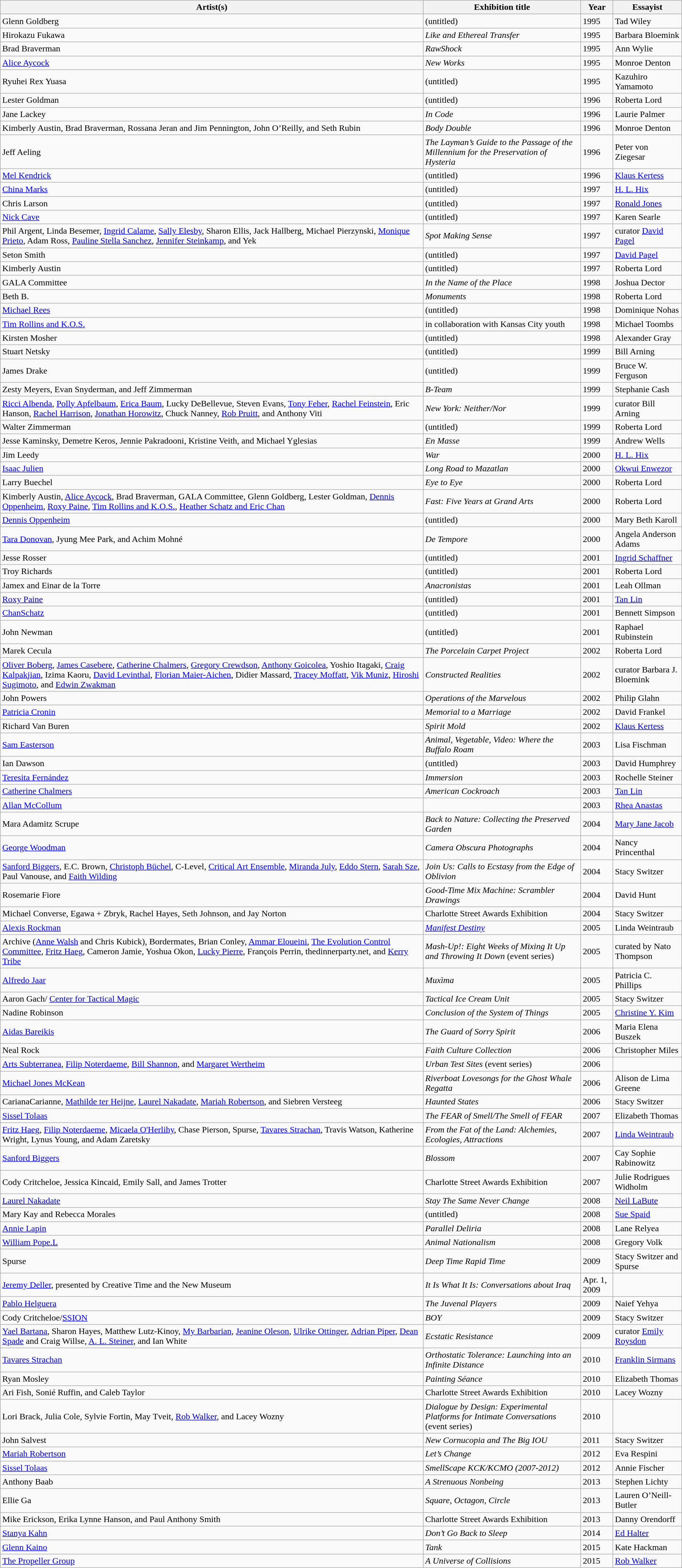<table class="wikitable">
<tr>
<th>Artist(s)</th>
<th>Exhibition title</th>
<th>Year</th>
<th>Essayist</th>
</tr>
<tr>
<td>Glenn Goldberg</td>
<td>(untitled)</td>
<td>1995</td>
<td>Tad Wiley</td>
</tr>
<tr>
<td>Hirokazu Fukawa</td>
<td><em>Like and Ethereal Transfer</em></td>
<td>1995</td>
<td>Barbara Bloemink</td>
</tr>
<tr>
<td>Brad Braverman</td>
<td><em>RawShock</em></td>
<td>1995</td>
<td>Ann Wylie</td>
</tr>
<tr>
<td><a href='#'>Alice Aycock</a></td>
<td><em>New Works</em></td>
<td>1995</td>
<td>Monroe Denton</td>
</tr>
<tr>
<td>Ryuhei Rex Yuasa</td>
<td>(untitled)</td>
<td>1995</td>
<td>Kazuhiro Yamamoto</td>
</tr>
<tr>
<td>Lester Goldman</td>
<td>(untitled)</td>
<td>1996</td>
<td>Roberta Lord</td>
</tr>
<tr>
<td>Jane Lackey</td>
<td><em>In Code</em></td>
<td>1996</td>
<td>Laurie Palmer</td>
</tr>
<tr>
<td>Kimberly Austin, Brad Braverman, Rossana Jeran and Jim Pennington, John O’Reilly, and Seth Rubin</td>
<td><em>Body Double</em></td>
<td>1996</td>
<td>Monroe Denton</td>
</tr>
<tr>
<td>Jeff Aeling</td>
<td><em>The Layman’s Guide to the Passage of the Millennium for the Preservation of Hysteria</em></td>
<td>1996</td>
<td>Peter von Ziegesar</td>
</tr>
<tr>
<td><a href='#'>Mel Kendrick</a></td>
<td>(untitled)</td>
<td>1996</td>
<td><a href='#'> Klaus Kertess</a></td>
</tr>
<tr>
<td><a href='#'>China Marks</a></td>
<td>(untitled)</td>
<td>1997</td>
<td><a href='#'>H. L. Hix</a></td>
</tr>
<tr>
<td>Chris Larson</td>
<td>(untitled)</td>
<td>1997</td>
<td><a href='#'>Ronald Jones</a></td>
</tr>
<tr>
<td><a href='#'> Nick Cave</a></td>
<td>(untitled)</td>
<td>1997</td>
<td>Karen Searle</td>
</tr>
<tr>
<td>Phil Argent, Linda Besemer, <a href='#'>Ingrid Calame</a>, <a href='#'>Sally Elesby</a>, Sharon Ellis, Jack Hallberg, Michael Pierzynski, <a href='#'>Monique Prieto</a>, Adam Ross, <a href='#'>Pauline Stella Sanchez</a>, <a href='#'>Jennifer Steinkamp</a>, and Yek</td>
<td><em>Spot Making Sense</em></td>
<td>1997</td>
<td>curator <a href='#'>David Pagel</a></td>
</tr>
<tr>
<td>Seton Smith</td>
<td>(untitled)</td>
<td>1997</td>
<td><a href='#'>David Pagel</a></td>
</tr>
<tr>
<td>Kimberly Austin</td>
<td>(untitled)</td>
<td>1997</td>
<td>Roberta Lord</td>
</tr>
<tr>
<td>GALA Committee</td>
<td><em>In the Name of the Place</em></td>
<td>1998</td>
<td>Joshua Dector</td>
</tr>
<tr>
<td>Beth B.</td>
<td><em>Monuments</em></td>
<td>1998</td>
<td>Roberta Lord</td>
</tr>
<tr>
<td><a href='#'>Michael Rees</a></td>
<td>(untitled)</td>
<td>1998</td>
<td>Dominique Nohas</td>
</tr>
<tr>
<td><a href='#'>Tim Rollins and K.O.S.</a></td>
<td>in collaboration with Kansas City youth</td>
<td>1998</td>
<td>Michael Toombs</td>
</tr>
<tr>
<td>Kirsten Mosher</td>
<td>(untitled)</td>
<td>1998</td>
<td>Alexander Gray</td>
</tr>
<tr>
<td>Stuart Netsky</td>
<td>(untitled)</td>
<td>1999</td>
<td>Bill Arning</td>
</tr>
<tr>
<td>James Drake</td>
<td>(untitled)</td>
<td>1999</td>
<td>Bruce W. Ferguson</td>
</tr>
<tr>
<td>Zesty Meyers, Evan Snyderman, and Jeff Zimmerman</td>
<td><em>B-Team</em></td>
<td>1999</td>
<td>Stephanie Cash</td>
</tr>
<tr>
<td><a href='#'>Ricci Albenda</a>, <a href='#'>Polly Apfelbaum</a>, <a href='#'>Erica Baum</a>, Lucky DeBellevue, Steven Evans, <a href='#'>Tony Feher</a>, <a href='#'>Rachel Feinstein</a>, Eric Hanson, <a href='#'>Rachel Harrison</a>, <a href='#'>Jonathan Horowitz</a>, Chuck Nanney, <a href='#'>Rob Pruitt</a>, and Anthony Viti</td>
<td><em>New York: Neither/Nor</em></td>
<td>1999</td>
<td>curator Bill Arning</td>
</tr>
<tr>
<td>Walter Zimmerman</td>
<td>(untitled)</td>
<td>1999</td>
<td>Roberta Lord</td>
</tr>
<tr>
<td>Jesse Kaminsky, Demetre Keros, Jennie Pakradooni, Kristine Veith, and Michael Yglesias</td>
<td><em>En Masse</em></td>
<td>1999</td>
<td>Andrew Wells</td>
</tr>
<tr>
<td>Jim Leedy</td>
<td><em>War</em></td>
<td>2000</td>
<td><a href='#'>H. L. Hix</a></td>
</tr>
<tr>
<td><a href='#'>Isaac Julien</a></td>
<td><em>Long Road to Mazatlan</em></td>
<td>2000</td>
<td><a href='#'>Okwui Enwezor</a></td>
</tr>
<tr>
<td>Larry Buechel</td>
<td><em>Eye to Eye</em></td>
<td>2000</td>
<td>Roberta Lord</td>
</tr>
<tr>
<td>Kimberly Austin, <a href='#'>Alice Aycock</a>, Brad Braverman, GALA Committee, Glenn Goldberg, Lester Goldman, <a href='#'>Dennis Oppenheim</a>, <a href='#'>Roxy Paine</a>, <a href='#'>Tim Rollins and K.O.S.</a>, <a href='#'> Heather Schatz and Eric Chan</a></td>
<td><em>Fast: Five Years at Grand Arts</em></td>
<td>2000</td>
<td>Roberta Lord</td>
</tr>
<tr>
<td><a href='#'>Dennis Oppenheim</a></td>
<td>(untitled)</td>
<td>2000</td>
<td>Mary Beth Karoll</td>
</tr>
<tr>
<td><a href='#'>Tara Donovan</a>, Jyung Mee Park, and Achim Mohné</td>
<td><em>De Tempore</em></td>
<td>2000</td>
<td>Angela Anderson Adams</td>
</tr>
<tr>
<td>Jesse Rosser</td>
<td>(untitled)</td>
<td>2001</td>
<td><a href='#'>Ingrid Schaffner</a></td>
</tr>
<tr>
<td>Troy Richards</td>
<td>(untitled)</td>
<td>2001</td>
<td>Roberta Lord</td>
</tr>
<tr>
<td>Jamex and Einar de la Torre</td>
<td><em>Anacronistas</em></td>
<td>2001</td>
<td>Leah Ollman</td>
</tr>
<tr>
<td><a href='#'>Roxy Paine</a></td>
<td>(untitled)</td>
<td>2001</td>
<td><a href='#'>Tan Lin</a></td>
</tr>
<tr>
<td><a href='#'>ChanSchatz</a></td>
<td>(untitled)</td>
<td>2001</td>
<td>Bennett Simpson</td>
</tr>
<tr>
<td>John Newman</td>
<td>(untitled)</td>
<td>2001</td>
<td>Raphael Rubinstein</td>
</tr>
<tr>
<td>Marek Cecula</td>
<td><em>The Porcelain Carpet Project</em></td>
<td>2002</td>
<td>Roberta Lord</td>
</tr>
<tr>
<td><a href='#'>Oliver Boberg</a>, <a href='#'>James Casebere</a>, <a href='#'>Catherine Chalmers</a>, <a href='#'>Gregory Crewdson</a>, <a href='#'>Anthony Goicolea</a>, Yoshio Itagaki, <a href='#'>Craig Kalpakjian</a>, Izima Kaoru, <a href='#'>David Levinthal</a>, <a href='#'>Florian Maier-Aichen</a>, Didier Massard, <a href='#'>Tracey Moffatt</a>, <a href='#'>Vik Muniz</a>, <a href='#'>Hiroshi Sugimoto</a>, and <a href='#'>Edwin Zwakman</a></td>
<td><em>Constructed Realities</em></td>
<td>2002</td>
<td>curator Barbara J. Bloemink</td>
</tr>
<tr>
<td>John Powers</td>
<td><em>Operations of the Marvelous</em></td>
<td>2002</td>
<td>Philip Glahn</td>
</tr>
<tr>
<td><a href='#'>Patricia Cronin</a></td>
<td><em>Memorial to a Marriage</em></td>
<td>2002</td>
<td>David Frankel</td>
</tr>
<tr>
<td>Richard Van Buren</td>
<td><em>Spirit Mold</em></td>
<td>2002</td>
<td><a href='#'> Klaus Kertess</a></td>
</tr>
<tr>
<td><a href='#'>Sam Easterson</a></td>
<td><em>Animal, Vegetable, Video: Where the Buffalo Roam</em></td>
<td>2003</td>
<td>Lisa Fischman</td>
</tr>
<tr>
<td>Ian Dawson</td>
<td>(untitled)</td>
<td>2003</td>
<td>David Humphrey</td>
</tr>
<tr>
<td><a href='#'>Teresita Fernández</a></td>
<td><em>Immersion</em></td>
<td>2003</td>
<td>Rochelle Steiner</td>
</tr>
<tr>
<td><a href='#'>Catherine Chalmers</a></td>
<td><em>American Cockroach</em></td>
<td>2003</td>
<td><a href='#'>Tan Lin</a></td>
</tr>
<tr>
<td><a href='#'>Allan McCollum</a></td>
<td></td>
<td>2003</td>
<td><a href='#'>Rhea Anastas</a></td>
</tr>
<tr>
<td>Mara Adamitz Scrupe</td>
<td><em>Back to Nature: Collecting the Preserved Garden</em></td>
<td>2004</td>
<td><a href='#'>Mary Jane Jacob</a></td>
</tr>
<tr>
<td><a href='#'>George Woodman</a></td>
<td><em>Camera Obscura Photographs</em></td>
<td>2004</td>
<td>Nancy Princenthal</td>
</tr>
<tr>
<td><a href='#'>Sanford Biggers</a>, E.C. Brown, <a href='#'>Christoph Büchel</a>, C-Level, <a href='#'>Critical Art Ensemble</a>, <a href='#'>Miranda July</a>, <a href='#'>Eddo Stern</a>, <a href='#'>Sarah Sze</a>, Paul Vanouse, and <a href='#'>Faith Wilding</a></td>
<td><em>Join Us: Calls to Ecstasy from the Edge of Oblivion</em></td>
<td>2004</td>
<td>Stacy Switzer</td>
</tr>
<tr>
<td>Rosemarie Fiore</td>
<td><em>Good-Time Mix Machine: Scrambler Drawings</em></td>
<td>2004</td>
<td>David Hunt</td>
</tr>
<tr>
<td>Michael Converse, Egawa + Zbryk, Rachel Hayes, Seth Johnson, and Jay Norton</td>
<td>Charlotte Street Awards Exhibition</td>
<td>2004</td>
<td>Stacy Switzer</td>
</tr>
<tr>
<td><a href='#'>Alexis Rockman</a></td>
<td><a href='#'> <em>Manifest Destiny</em></a></td>
<td>2005</td>
<td>Linda Weintraub</td>
</tr>
<tr>
<td>Archive (<a href='#'>Anne Walsh</a> and Chris Kubick), Bordermates, Brian Conley, <a href='#'>Ammar Eloueini</a>, <a href='#'>The Evolution Control Committee</a>, <a href='#'>Fritz Haeg</a>, Cameron Jamie, Yoshua Okon, <a href='#'>Lucky Pierre</a>, François Perrin, thedinnerparty.net, and <a href='#'>Kerry Tribe</a></td>
<td><em>Mash-Up!: Eight Weeks of Mixing It Up and Throwing It Down</em> (event series)</td>
<td>2005</td>
<td>curated by Nato Thompson</td>
</tr>
<tr>
<td><a href='#'>Alfredo Jaar</a></td>
<td><em>Muxìma</em></td>
<td>2005</td>
<td>Patricia C. Phillips</td>
</tr>
<tr>
<td>Aaron Gach/ <a href='#'>Center for Tactical Magic</a></td>
<td><em>Tactical Ice Cream Unit</em></td>
<td>2005</td>
<td>Stacy Switzer</td>
</tr>
<tr>
<td>Nadine Robinson</td>
<td><em>Conclusion of the System of Things</em></td>
<td>2005</td>
<td><a href='#'>Christine Y. Kim</a></td>
</tr>
<tr>
<td><a href='#'>Aidas Bareikis</a></td>
<td><em>The Guard of Sorry Spirit</em></td>
<td>2006</td>
<td>Maria Elena Buszek</td>
</tr>
<tr>
<td>Neal Rock</td>
<td><em>Faith Culture Collection</em></td>
<td>2006</td>
<td>Christopher Miles</td>
</tr>
<tr>
<td><a href='#'> Arts Subterranea</a>,  <a href='#'>Filip Noterdaeme</a>, <a href='#'>Bill Shannon</a>, and <a href='#'>Margaret Wertheim</a></td>
<td><em>Urban Test Sites</em> (event series)</td>
<td>2006</td>
<td></td>
</tr>
<tr>
<td><a href='#'>Michael Jones McKean</a></td>
<td><em>Riverboat Lovesongs for the Ghost Whale Regatta</em></td>
<td>2006</td>
<td>Alison de Lima Greene</td>
</tr>
<tr>
<td>CarianaCarianne, <a href='#'>Mathilde ter Heijne</a>, <a href='#'>Laurel Nakadate</a>, <a href='#'>Mariah Robertson</a>, and Siebren Versteeg</td>
<td><em>Haunted States</em></td>
<td>2006</td>
<td>Stacy Switzer</td>
</tr>
<tr>
<td><a href='#'>Sissel Tolaas</a></td>
<td><em>The FEAR of Smell/The Smell of FEAR</em></td>
<td>2007</td>
<td>Elizabeth Thomas</td>
</tr>
<tr>
<td><a href='#'>Fritz Haeg</a>, <a href='#'>Filip Noterdaeme</a>, <a href='#'>Micaela O'Herlihy</a>, Chase Pierson, Spurse, <a href='#'>Tavares Strachan</a>, Travis Watson, Katherine Wright, Lynus Young, and Adam Zaretsky</td>
<td><em>From the Fat of the Land: Alchemies, Ecologies, Attractions</em></td>
<td>2007</td>
<td><a href='#'>Linda Weintraub</a></td>
</tr>
<tr>
<td><a href='#'>Sanford Biggers</a></td>
<td><em>Blossom</em></td>
<td>2007</td>
<td>Cay Sophie Rabinowitz</td>
</tr>
<tr>
<td>Cody Critcheloe, Jessica Kincaid, Emily Sall, and James Trotter</td>
<td>Charlotte Street Awards Exhibition</td>
<td>2007</td>
<td>Julie Rodrigues Widholm</td>
</tr>
<tr>
<td><a href='#'>Laurel Nakadate</a></td>
<td><em>Stay The Same Never Change</em></td>
<td>2008</td>
<td><a href='#'>Neil LaBute</a></td>
</tr>
<tr>
<td>Mary Kay and Rebecca Morales</td>
<td>(untitled)</td>
<td>2008</td>
<td><a href='#'>Sue Spaid</a></td>
</tr>
<tr>
<td><a href='#'>Annie Lapin</a></td>
<td><em>Parallel Deliria</em></td>
<td>2008</td>
<td>Lane Relyea</td>
</tr>
<tr>
<td><a href='#'>William Pope.L</a></td>
<td><em>Animal Nationalism</em></td>
<td>2008</td>
<td>Gregory Volk</td>
</tr>
<tr>
<td>Spurse</td>
<td><em>Deep Time Rapid Time</em></td>
<td>2009</td>
<td>Stacy Switzer and Spurse</td>
</tr>
<tr>
<td><a href='#'>Jeremy Deller</a>, presented by Creative Time and the New Museum</td>
<td><em>It Is What It Is: Conversations about Iraq</em></td>
<td>Apr. 1, 2009</td>
<td></td>
</tr>
<tr>
<td><a href='#'>Pablo Helguera</a></td>
<td><em>The Juvenal Players</em></td>
<td>2009</td>
<td>Naief Yehya</td>
</tr>
<tr>
<td>Cody Critcheloe/<a href='#'>SSION</a></td>
<td><em>BOY</em></td>
<td>2009</td>
<td>Stacy Switzer</td>
</tr>
<tr>
<td><a href='#'>Yael Bartana</a>, Sharon Hayes, Matthew Lutz-Kinoy, <a href='#'>My Barbarian</a>, <a href='#'>Jeanine Oleson</a>, <a href='#'>Ulrike Ottinger</a>, <a href='#'>Adrian Piper</a>, <a href='#'>Dean Spade</a> and Craig Willse, <a href='#'>A. L. Steiner</a>, and Ian White</td>
<td><em>Ecstatic Resistance</em></td>
<td>2009</td>
<td>curator <a href='#'>Emily Roysdon</a></td>
</tr>
<tr>
<td><a href='#'>Tavares Strachan</a></td>
<td><em>Orthostatic Tolerance: Launching into an Infinite Distance</em></td>
<td>2010</td>
<td><a href='#'>Franklin Sirmans</a></td>
</tr>
<tr>
<td>Ryan Mosley</td>
<td><em>Painting Séance</em></td>
<td>2010</td>
<td>Elizabeth Thomas</td>
</tr>
<tr>
<td>Ari Fish, Sonié Ruffin, and Caleb Taylor</td>
<td>Charlotte Street Awards Exhibition</td>
<td>2010</td>
<td>Lacey Wozny</td>
</tr>
<tr>
<td>Lori Brack, Julia Cole, Sylvie Fortin, May Tveit, <a href='#'> Rob Walker</a>, and Lacey Wozny</td>
<td><em>Dialogue by Design:  Experimental Platforms for Intimate Conversations</em> (event series)</td>
<td>2010</td>
<td></td>
</tr>
<tr>
<td>John Salvest</td>
<td><em>New Cornucopia and The Big IOU</em></td>
<td>2011</td>
<td>Stacy Switzer</td>
</tr>
<tr>
<td><a href='#'>Mariah Robertson</a></td>
<td><em>Let’s Change</em></td>
<td>2012</td>
<td>Eva Respini</td>
</tr>
<tr>
<td><a href='#'>Sissel Tolaas</a></td>
<td><em>SmellScape KCK/KCMO (2007-2012)</em></td>
<td>2012</td>
<td>Annie Fischer</td>
</tr>
<tr>
<td>Anthony Baab</td>
<td><em>A Strenuous Nonbeing</em></td>
<td>2013</td>
<td>Stephen Lichty</td>
</tr>
<tr>
<td>Ellie Ga</td>
<td><em>Square, Octagon, Circle</em></td>
<td>2013</td>
<td>Lauren O’Neill-Butler</td>
</tr>
<tr>
<td>Mike Erickson, Erika Lynne Hanson, and Paul Anthony Smith</td>
<td>Charlotte Street Awards Exhibition</td>
<td>2013</td>
<td>Danny Orendorff</td>
</tr>
<tr>
<td><a href='#'>Stanya Kahn</a></td>
<td><em>Don’t Go Back to Sleep</em></td>
<td>2014</td>
<td><a href='#'>Ed Halter</a></td>
</tr>
<tr>
<td><a href='#'>Glenn Kaino</a></td>
<td><em>Tank</em></td>
<td>2015</td>
<td>Kate Hackman</td>
</tr>
<tr>
<td><a href='#'>The Propeller Group</a></td>
<td><em>A Universe of Collisions</em></td>
<td>2015</td>
<td><a href='#'> Rob Walker</a></td>
</tr>
</table>
